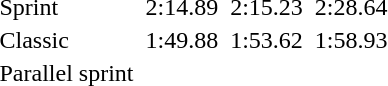<table>
<tr>
<td>Sprint</td>
<td></td>
<td>2:14.89</td>
<td></td>
<td>2:15.23</td>
<td></td>
<td>2:28.64</td>
</tr>
<tr>
<td>Classic</td>
<td></td>
<td>1:49.88</td>
<td></td>
<td>1:53.62</td>
<td></td>
<td>1:58.93</td>
</tr>
<tr>
<td>Parallel sprint</td>
<td colspan="2"></td>
<td colspan="2"></td>
<td colspan="2"></td>
</tr>
</table>
